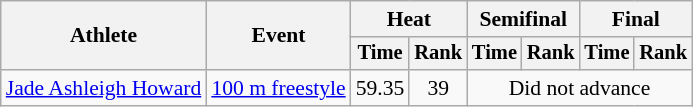<table class=wikitable style="font-size:90%">
<tr>
<th rowspan="2">Athlete</th>
<th rowspan="2">Event</th>
<th colspan="2">Heat</th>
<th colspan="2">Semifinal</th>
<th colspan="2">Final</th>
</tr>
<tr style="font-size:95%">
<th>Time</th>
<th>Rank</th>
<th>Time</th>
<th>Rank</th>
<th>Time</th>
<th>Rank</th>
</tr>
<tr align=center>
<td align=left><a href='#'>Jade Ashleigh Howard</a></td>
<td align=left><a href='#'>100 m freestyle</a></td>
<td>59.35</td>
<td>39</td>
<td colspan=4>Did not advance</td>
</tr>
</table>
